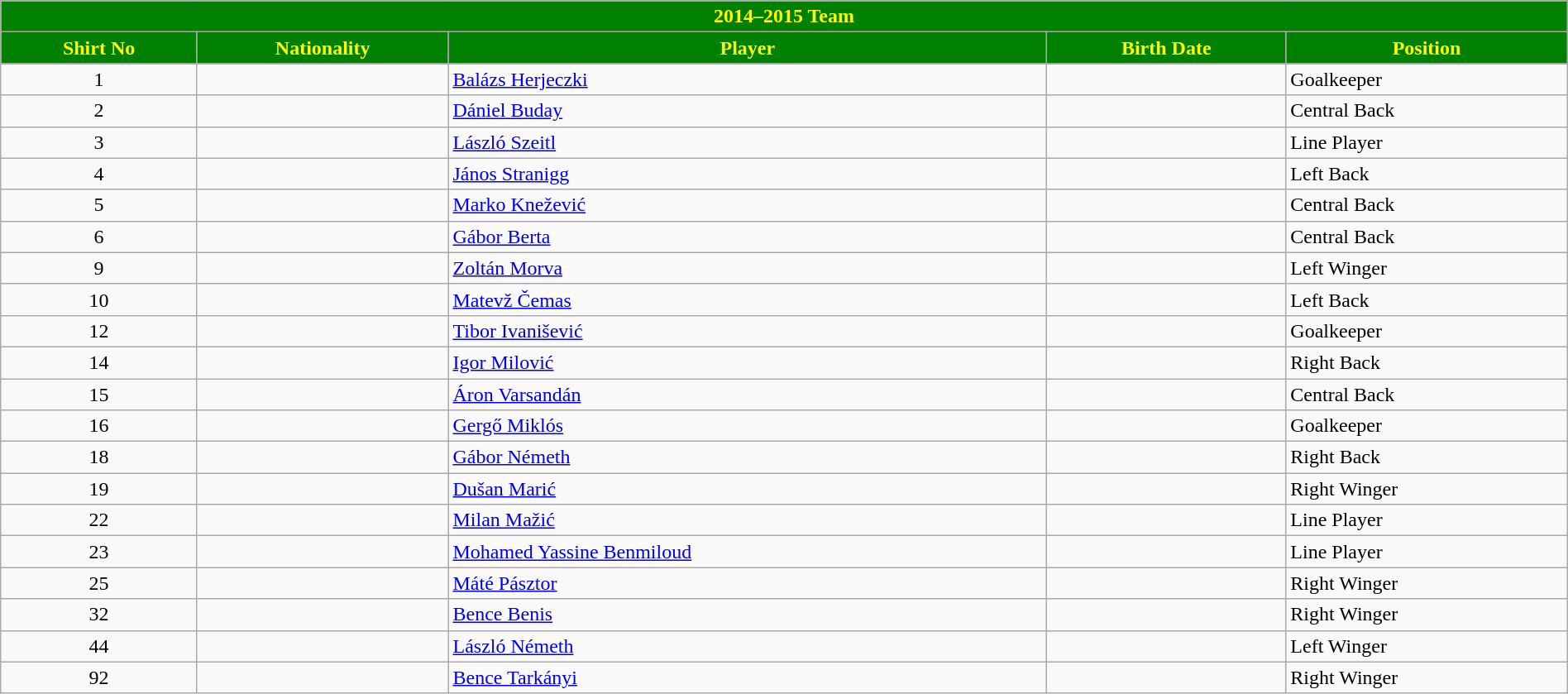<table class="wikitable collapsible collapsed" style="width:100%">
<tr>
<th colspan=5 style="background-color:green;color:yellow;text-align:center;"> <strong>2014–2015 Team</strong></th>
</tr>
<tr>
<th style="color:yellow; background:green">Shirt No</th>
<th style="color:yellow; background:green">Nationality</th>
<th style="color:yellow; background:green">Player</th>
<th style="color:yellow; background:green">Birth Date</th>
<th style="color:yellow; background:green">Position</th>
</tr>
<tr>
<td align=center>1</td>
<td></td>
<td><a href='#'>Balázs Herjeczki</a></td>
<td></td>
<td>Goalkeeper</td>
</tr>
<tr>
<td align=center>2</td>
<td></td>
<td><a href='#'>Dániel Buday</a></td>
<td></td>
<td>Central Back</td>
</tr>
<tr>
<td align=center>3</td>
<td></td>
<td><a href='#'>László Szeitl</a></td>
<td></td>
<td>Line Player</td>
</tr>
<tr>
<td align=center>4</td>
<td></td>
<td><a href='#'>János Stranigg</a></td>
<td></td>
<td>Left Back</td>
</tr>
<tr>
<td align=center>5</td>
<td></td>
<td><a href='#'>Marko Knežević</a></td>
<td></td>
<td>Central Back</td>
</tr>
<tr>
<td align=center>6</td>
<td></td>
<td><a href='#'>Gábor Berta</a></td>
<td></td>
<td>Central Back</td>
</tr>
<tr>
<td align=center>9</td>
<td></td>
<td><a href='#'>Zoltán Morva</a></td>
<td></td>
<td>Left Winger</td>
</tr>
<tr>
<td align=center>10</td>
<td></td>
<td><a href='#'>Matevž Čemas</a></td>
<td></td>
<td>Left Back</td>
</tr>
<tr>
<td align=center>12</td>
<td></td>
<td><a href='#'>Tibor Ivanišević</a></td>
<td></td>
<td>Goalkeeper</td>
</tr>
<tr>
<td align=center>14</td>
<td></td>
<td><a href='#'>Igor Milović</a></td>
<td></td>
<td>Right Back</td>
</tr>
<tr>
<td align=center>15</td>
<td></td>
<td><a href='#'>Áron Varsandán</a></td>
<td></td>
<td>Central Back</td>
</tr>
<tr>
<td align=center>16</td>
<td></td>
<td><a href='#'>Gergő Miklós</a></td>
<td></td>
<td>Goalkeeper</td>
</tr>
<tr>
<td align=center>18</td>
<td></td>
<td><a href='#'>Gábor Németh</a></td>
<td></td>
<td>Right Back</td>
</tr>
<tr>
<td align=center>19</td>
<td></td>
<td><a href='#'>Dušan Marić</a></td>
<td></td>
<td>Right Winger</td>
</tr>
<tr>
<td align=center>22</td>
<td></td>
<td><a href='#'>Milan Mažić</a></td>
<td></td>
<td>Line Player</td>
</tr>
<tr>
<td align=center>23</td>
<td></td>
<td><a href='#'>Mohamed Yassine Benmiloud</a></td>
<td></td>
<td>Line Player</td>
</tr>
<tr>
<td align=center>25</td>
<td></td>
<td><a href='#'>Máté Pásztor</a></td>
<td></td>
<td>Right Winger</td>
</tr>
<tr>
<td align=center>32</td>
<td></td>
<td><a href='#'>Bence Benis</a></td>
<td></td>
<td>Right Winger</td>
</tr>
<tr>
<td align=center>44</td>
<td></td>
<td><a href='#'>László Németh</a></td>
<td></td>
<td>Left Winger</td>
</tr>
<tr>
<td align=center>92</td>
<td></td>
<td><a href='#'>Bence Tarkányi</a></td>
<td></td>
<td>Right Winger</td>
</tr>
</table>
